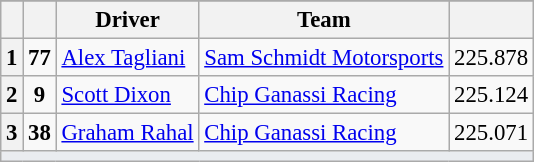<table class="wikitable" style="font-size:95%;">
<tr>
</tr>
<tr>
<th></th>
<th></th>
<th>Driver</th>
<th>Team</th>
<th></th>
</tr>
<tr>
<th>1</th>
<td style="text-align:center"><strong>77</strong></td>
<td> <a href='#'>Alex Tagliani</a></td>
<td><a href='#'>Sam Schmidt Motorsports</a></td>
<td align=center>225.878</td>
</tr>
<tr>
<th>2</th>
<td style="text-align:center"><strong>9</strong></td>
<td> <a href='#'>Scott Dixon</a></td>
<td><a href='#'>Chip Ganassi Racing</a></td>
<td align=center>225.124</td>
</tr>
<tr>
<th>3</th>
<td style="text-align:center"><strong>38</strong></td>
<td> <a href='#'>Graham Rahal</a></td>
<td><a href='#'>Chip Ganassi Racing</a></td>
<td align=center>225.071</td>
</tr>
<tr>
<td style="background-color:#EAECF0;text-align:center" colspan=9><strong></strong></td>
</tr>
</table>
